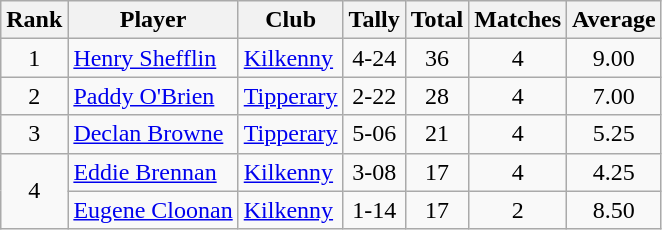<table class="wikitable">
<tr>
<th>Rank</th>
<th>Player</th>
<th>Club</th>
<th>Tally</th>
<th>Total</th>
<th>Matches</th>
<th>Average</th>
</tr>
<tr>
<td rowspan=1 align=center>1</td>
<td><a href='#'>Henry Shefflin</a></td>
<td><a href='#'>Kilkenny</a></td>
<td align=center>4-24</td>
<td align=center>36</td>
<td align=center>4</td>
<td align=center>9.00</td>
</tr>
<tr>
<td rowspan=1 align=center>2</td>
<td><a href='#'>Paddy O'Brien</a></td>
<td><a href='#'>Tipperary</a></td>
<td align=center>2-22</td>
<td align=center>28</td>
<td align=center>4</td>
<td align=center>7.00</td>
</tr>
<tr>
<td rowspan=1 align=center>3</td>
<td><a href='#'>Declan Browne</a></td>
<td><a href='#'>Tipperary</a></td>
<td align=center>5-06</td>
<td align=center>21</td>
<td align=center>4</td>
<td align=center>5.25</td>
</tr>
<tr>
<td rowspan=2 align=center>4</td>
<td><a href='#'>Eddie Brennan</a></td>
<td><a href='#'>Kilkenny</a></td>
<td align=center>3-08</td>
<td align=center>17</td>
<td align=center>4</td>
<td align=center>4.25</td>
</tr>
<tr>
<td><a href='#'>Eugene Cloonan</a></td>
<td><a href='#'>Kilkenny</a></td>
<td align=center>1-14</td>
<td align=center>17</td>
<td align=center>2</td>
<td align=center>8.50</td>
</tr>
</table>
